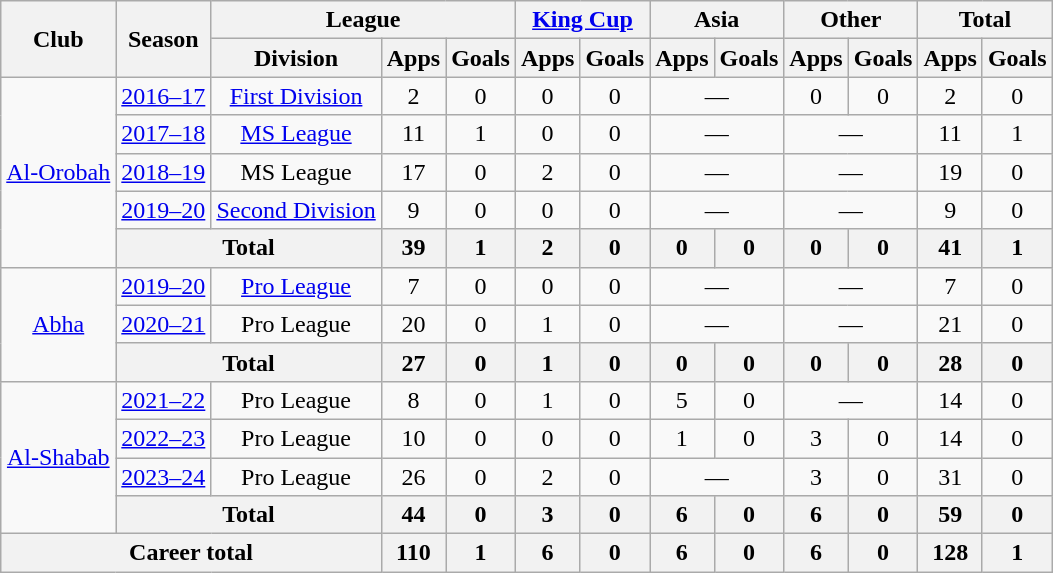<table class=wikitable style=text-align:center>
<tr>
<th rowspan="2">Club</th>
<th rowspan="2">Season</th>
<th colspan="3">League</th>
<th colspan="2"><a href='#'>King Cup</a></th>
<th colspan="2">Asia</th>
<th colspan="2">Other</th>
<th colspan="2">Total</th>
</tr>
<tr>
<th>Division</th>
<th>Apps</th>
<th>Goals</th>
<th>Apps</th>
<th>Goals</th>
<th>Apps</th>
<th>Goals</th>
<th>Apps</th>
<th>Goals</th>
<th>Apps</th>
<th>Goals</th>
</tr>
<tr>
<td rowspan="5"><a href='#'>Al-Orobah</a></td>
<td><a href='#'>2016–17</a></td>
<td><a href='#'>First Division</a></td>
<td>2</td>
<td>0</td>
<td>0</td>
<td>0</td>
<td colspan="2">—</td>
<td>0</td>
<td>0</td>
<td>2</td>
<td>0</td>
</tr>
<tr>
<td><a href='#'>2017–18</a></td>
<td><a href='#'>MS League</a></td>
<td>11</td>
<td>1</td>
<td>0</td>
<td>0</td>
<td colspan="2">—</td>
<td colspan="2">—</td>
<td>11</td>
<td>1</td>
</tr>
<tr>
<td><a href='#'>2018–19</a></td>
<td>MS League</td>
<td>17</td>
<td>0</td>
<td>2</td>
<td>0</td>
<td colspan="2">—</td>
<td colspan="2">—</td>
<td>19</td>
<td>0</td>
</tr>
<tr>
<td><a href='#'>2019–20</a></td>
<td><a href='#'>Second Division</a></td>
<td>9</td>
<td>0</td>
<td>0</td>
<td>0</td>
<td colspan="2">—</td>
<td colspan="2">—</td>
<td>9</td>
<td>0</td>
</tr>
<tr>
<th colspan="2">Total</th>
<th>39</th>
<th>1</th>
<th>2</th>
<th>0</th>
<th>0</th>
<th>0</th>
<th>0</th>
<th>0</th>
<th>41</th>
<th>1</th>
</tr>
<tr>
<td rowspan="3"><a href='#'>Abha</a></td>
<td><a href='#'>2019–20</a></td>
<td><a href='#'>Pro League</a></td>
<td>7</td>
<td>0</td>
<td>0</td>
<td>0</td>
<td colspan="2">—</td>
<td colspan="2">—</td>
<td>7</td>
<td>0</td>
</tr>
<tr>
<td><a href='#'>2020–21</a></td>
<td>Pro League</td>
<td>20</td>
<td>0</td>
<td>1</td>
<td>0</td>
<td colspan="2">—</td>
<td colspan="2">—</td>
<td>21</td>
<td>0</td>
</tr>
<tr>
<th colspan="2">Total</th>
<th>27</th>
<th>0</th>
<th>1</th>
<th>0</th>
<th>0</th>
<th>0</th>
<th>0</th>
<th>0</th>
<th>28</th>
<th>0</th>
</tr>
<tr>
<td rowspan="4"><a href='#'>Al-Shabab</a></td>
<td><a href='#'>2021–22</a></td>
<td>Pro League</td>
<td>8</td>
<td>0</td>
<td>1</td>
<td>0</td>
<td>5</td>
<td>0</td>
<td colspan="2">—</td>
<td>14</td>
<td>0</td>
</tr>
<tr>
<td><a href='#'>2022–23</a></td>
<td>Pro League</td>
<td>10</td>
<td>0</td>
<td>0</td>
<td>0</td>
<td>1</td>
<td>0</td>
<td>3</td>
<td>0</td>
<td>14</td>
<td>0</td>
</tr>
<tr>
<td><a href='#'>2023–24</a></td>
<td>Pro League</td>
<td>26</td>
<td>0</td>
<td>2</td>
<td>0</td>
<td colspan="2">—</td>
<td>3</td>
<td>0</td>
<td>31</td>
<td>0</td>
</tr>
<tr>
<th colspan="2">Total</th>
<th>44</th>
<th>0</th>
<th>3</th>
<th>0</th>
<th>6</th>
<th>0</th>
<th>6</th>
<th>0</th>
<th>59</th>
<th>0</th>
</tr>
<tr>
<th colspan="3">Career total</th>
<th>110</th>
<th>1</th>
<th>6</th>
<th>0</th>
<th>6</th>
<th>0</th>
<th>6</th>
<th>0</th>
<th>128</th>
<th>1</th>
</tr>
</table>
